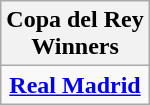<table class="wikitable" style="text-align: center; margin: 0 auto;">
<tr>
<th>Copa del Rey<br>Winners</th>
</tr>
<tr>
<td><strong><a href='#'>Real Madrid</a></strong></td>
</tr>
</table>
